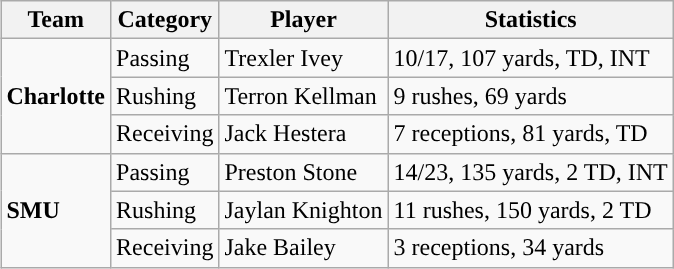<table class="wikitable" style="float: right;">
<tr>
<th>Team</th>
<th>Category</th>
<th>Player</th>
<th>Statistics</th>
</tr>
<tr>
<td rowspan=3><strong>Charlotte</strong></td>
<td>Passing</td>
<td>Trexler Ivey</td>
<td>10/17, 107 yards, TD, INT</td>
</tr>
<tr>
<td>Rushing</td>
<td>Terron Kellman</td>
<td>9 rushes, 69 yards</td>
</tr>
<tr>
<td>Receiving</td>
<td>Jack Hestera</td>
<td>7 receptions, 81 yards, TD</td>
</tr>
<tr>
<td rowspan=3><strong>SMU</strong></td>
<td>Passing</td>
<td>Preston Stone</td>
<td>14/23, 135 yards, 2 TD, INT</td>
</tr>
<tr>
<td>Rushing</td>
<td>Jaylan Knighton</td>
<td>11 rushes, 150 yards, 2 TD</td>
</tr>
<tr>
<td>Receiving</td>
<td>Jake Bailey</td>
<td>3 receptions, 34 yards</td>
</tr>
</table>
